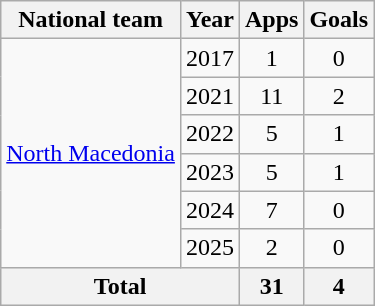<table class="wikitable" style="text-align:center">
<tr>
<th>National team</th>
<th>Year</th>
<th>Apps</th>
<th>Goals</th>
</tr>
<tr>
<td rowspan="6"><a href='#'>North Macedonia</a></td>
<td>2017</td>
<td>1</td>
<td>0</td>
</tr>
<tr>
<td>2021</td>
<td>11</td>
<td>2</td>
</tr>
<tr>
<td>2022</td>
<td>5</td>
<td>1</td>
</tr>
<tr>
<td>2023</td>
<td>5</td>
<td>1</td>
</tr>
<tr>
<td>2024</td>
<td>7</td>
<td>0</td>
</tr>
<tr>
<td>2025</td>
<td>2</td>
<td>0</td>
</tr>
<tr>
<th colspan="2">Total</th>
<th>31</th>
<th>4</th>
</tr>
</table>
